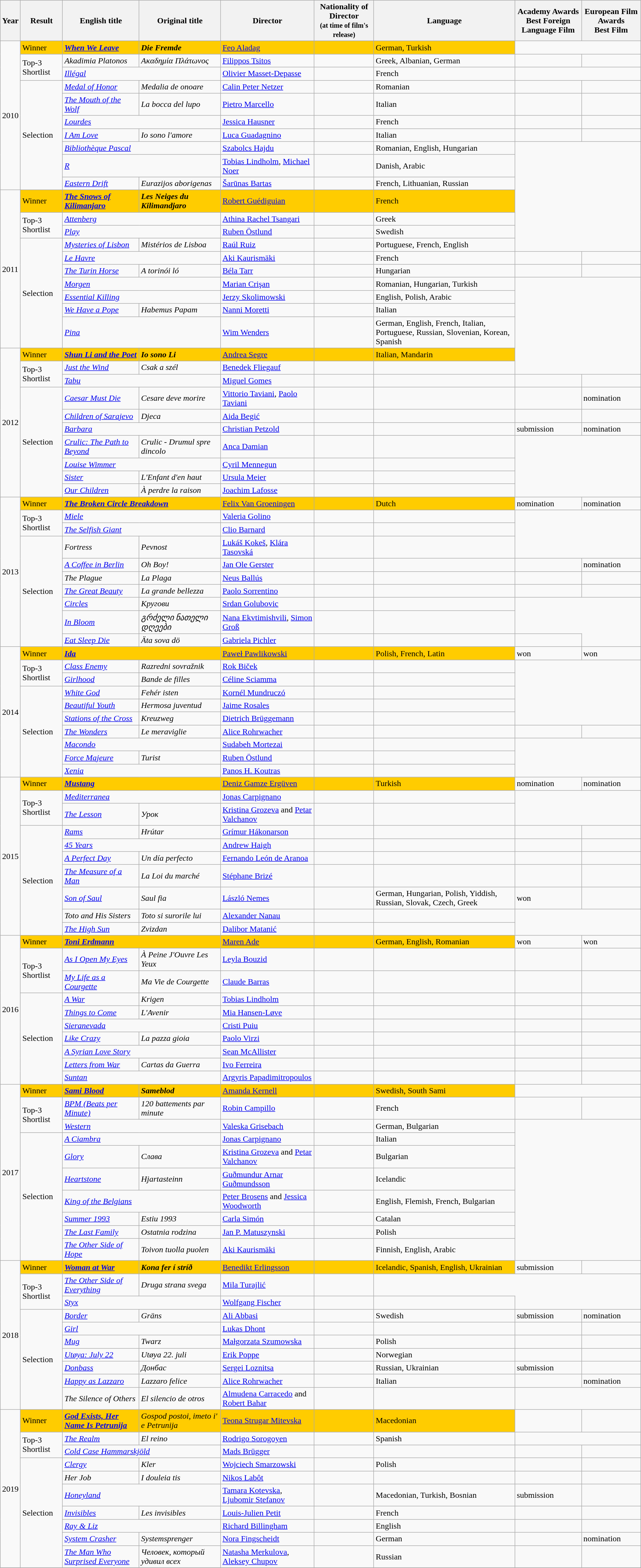<table class="wikitable">
<tr>
<th>Year</th>
<th>Result</th>
<th>English title</th>
<th>Original title</th>
<th>Director</th>
<th>Nationality of Director<br><small>(at time of film's release)</small></th>
<th>Language</th>
<th>Academy Awards <br>Best Foreign Language Film</th>
<th>European Film Awards <br>Best Film</th>
</tr>
<tr>
<td rowspan="10">2010</td>
<td style="background:#FFCC00;">Winner</td>
<td style="background:#FFCC00;"><strong><em><a href='#'>When We Leave</a></em></strong></td>
<td style="background:#FFCC00;"><strong><em>Die Fremde</em></strong></td>
<td style="background:#FFCC00;"><a href='#'>Feo Aladag</a></td>
<td style="background:#FFCC00;"> </td>
<td style="background:#FFCC00;">German, Turkish</td>
</tr>
<tr>
<td rowspan="2">Top-3 Shortlist</td>
<td><em>Akadimia Platonos</em></td>
<td><em>Ακαδημία Πλάτωνος</em></td>
<td><a href='#'>Filippos Tsitos</a></td>
<td></td>
<td>Greek, Albanian, German</td>
<td></td>
<td></td>
</tr>
<tr>
<td colspan="2"><em><a href='#'>Illégal</a></em></td>
<td><a href='#'>Olivier Masset-Depasse</a></td>
<td> </td>
<td>French</td>
</tr>
<tr>
<td rowspan="7">Selection</td>
<td><em><a href='#'>Medal of Honor</a></em></td>
<td><em>Medalia de onoare</em></td>
<td><a href='#'>Calin Peter Netzer</a></td>
<td></td>
<td>Romanian</td>
<td></td>
<td></td>
</tr>
<tr>
<td><em><a href='#'>The Mouth of the Wolf</a></em></td>
<td><em>La bocca del lupo</em></td>
<td><a href='#'>Pietro Marcello</a></td>
<td></td>
<td>Italian</td>
<td></td>
<td></td>
</tr>
<tr>
<td colspan="2"><em><a href='#'>Lourdes</a></em></td>
<td><a href='#'>Jessica Hausner</a></td>
<td></td>
<td>French</td>
<td></td>
<td></td>
</tr>
<tr>
<td><em><a href='#'>I Am Love</a></em></td>
<td><em>Io sono l'amore</em></td>
<td><a href='#'>Luca Guadagnino</a></td>
<td></td>
<td>Italian</td>
<td></td>
<td></td>
</tr>
<tr>
<td colspan="2"><em><a href='#'>Bibliothèque Pascal</a></em></td>
<td><a href='#'>Szabolcs Hajdu</a></td>
<td></td>
<td>Romanian, English, Hungarian</td>
</tr>
<tr>
<td colspan="2"><em><a href='#'>R</a></em></td>
<td><a href='#'>Tobias Lindholm</a>, <a href='#'>Michael Noer</a></td>
<td></td>
<td>Danish, Arabic</td>
</tr>
<tr>
<td><em><a href='#'>Eastern Drift</a></em></td>
<td><em>Eurazijos aborigenas</em></td>
<td><a href='#'>Šarūnas Bartas</a></td>
<td></td>
<td>French, Lithuanian, Russian</td>
</tr>
<tr>
<td rowspan="10">2011</td>
<td style="background:#FFCC00;">Winner</td>
<td style="background:#FFCC00;"><strong><em><a href='#'>The Snows of Kilimanjaro</a></em></strong></td>
<td style="background:#FFCC00;"><strong><em>Les Neiges du Kilimandjaro</em></strong></td>
<td style="background:#FFCC00;"><a href='#'>Robert Guédiguian</a></td>
<td style="background:#FFCC00;"></td>
<td style="background:#FFCC00;">French</td>
</tr>
<tr>
<td rowspan="2">Top-3 Shortlist</td>
<td colspan="2"><em><a href='#'>Attenberg</a></em></td>
<td><a href='#'>Athina Rachel Tsangari</a></td>
<td></td>
<td>Greek</td>
</tr>
<tr>
<td colspan="2"><em><a href='#'>Play</a></em></td>
<td><a href='#'>Ruben Östlund</a></td>
<td></td>
<td>Swedish</td>
</tr>
<tr>
<td rowspan="7">Selection</td>
<td><em><a href='#'>Mysteries of Lisbon</a></em></td>
<td><em>Mistérios de Lisboa</em></td>
<td><a href='#'>Raúl Ruiz</a></td>
<td></td>
<td>Portuguese, French, English</td>
</tr>
<tr>
<td colspan="2"><em><a href='#'>Le Havre</a></em></td>
<td><a href='#'>Aki Kaurismäki</a></td>
<td></td>
<td>French</td>
<td></td>
<td></td>
</tr>
<tr>
<td><em><a href='#'>The Turin Horse</a></em></td>
<td><em>A torinói ló</em></td>
<td><a href='#'>Béla Tarr</a></td>
<td></td>
<td>Hungarian</td>
<td></td>
<td></td>
</tr>
<tr>
<td colspan="2"><em><a href='#'>Morgen</a></em></td>
<td><a href='#'>Marian Crişan</a></td>
<td></td>
<td>Romanian, Hungarian, Turkish</td>
</tr>
<tr>
<td colspan="2"><em><a href='#'>Essential Killing </a></em></td>
<td><a href='#'>Jerzy Skolimowski</a></td>
<td></td>
<td>English, Polish, Arabic</td>
</tr>
<tr>
<td><em><a href='#'>We Have a Pope</a></em></td>
<td><em>Habemus Papam</em></td>
<td><a href='#'>Nanni Moretti</a></td>
<td></td>
<td>Italian</td>
</tr>
<tr>
<td colspan="2"><em><a href='#'>Pina</a></em></td>
<td><a href='#'>Wim Wenders</a></td>
<td></td>
<td>German, English, French, Italian, Portuguese, Russian, Slovenian, Korean, Spanish</td>
</tr>
<tr>
<td rowspan="10">2012</td>
<td style="background:#FFCC00;">Winner</td>
<td style="background:#FFCC00;"><strong><em><a href='#'>Shun Li and the Poet</a></em></strong></td>
<td style="background:#FFCC00;"><strong><em>Io sono Li</em></strong></td>
<td style="background:#FFCC00;"><a href='#'>Andrea Segre</a></td>
<td style="background:#FFCC00;"></td>
<td style="background:#FFCC00;">Italian, Mandarin</td>
</tr>
<tr>
<td rowspan="2">Top-3 Shortlist</td>
<td><em><a href='#'>Just the Wind</a></em></td>
<td><em>Csak a szél</em></td>
<td><a href='#'>Benedek Fliegauf</a></td>
<td></td>
<td></td>
</tr>
<tr>
<td colspan="2"><em><a href='#'>Tabu</a></em></td>
<td><a href='#'>Miguel Gomes</a></td>
<td></td>
<td></td>
<td></td>
<td></td>
</tr>
<tr>
<td rowspan="7">Selection</td>
<td><em><a href='#'>Caesar Must Die</a></em></td>
<td><em>Cesare deve morire</em></td>
<td><a href='#'>Vittorio Taviani</a>, <a href='#'>Paolo Taviani</a></td>
<td></td>
<td></td>
<td></td>
<td>nomination</td>
</tr>
<tr>
<td><em><a href='#'>Children of Sarajevo</a></em></td>
<td><em>Djeca</em></td>
<td><a href='#'>Aida Begić</a></td>
<td></td>
<td></td>
<td></td>
<td></td>
</tr>
<tr>
<td colspan="2"><em><a href='#'>Barbara</a></em></td>
<td><a href='#'>Christian Petzold</a></td>
<td></td>
<td></td>
<td>submission</td>
<td>nomination</td>
</tr>
<tr>
<td><em><a href='#'>Crulic: The Path to Beyond</a></em></td>
<td><em>Crulic - Drumul spre dincolo</em></td>
<td><a href='#'>Anca Damian</a></td>
<td></td>
<td></td>
</tr>
<tr>
<td colspan="2"><em><a href='#'>Louise Wimmer</a></em></td>
<td><a href='#'>Cyril Mennegun</a></td>
<td></td>
<td></td>
</tr>
<tr>
<td><em><a href='#'>Sister</a></em></td>
<td><em>L'Enfant d'en haut</em></td>
<td><a href='#'>Ursula Meier</a></td>
<td></td>
<td></td>
</tr>
<tr>
<td><em><a href='#'>Our Children</a></em></td>
<td><em>À perdre la raison</em></td>
<td><a href='#'>Joachim Lafosse</a></td>
<td></td>
<td></td>
</tr>
<tr>
<td rowspan="10">2013</td>
<td style="background:#FFCC00;">Winner</td>
<td style="background:#FFCC00;" colspan="2"><strong><em><a href='#'>The Broken Circle Breakdown</a></em></strong></td>
<td style="background:#FFCC00;"><a href='#'>Felix Van Groeningen</a></td>
<td style="background:#FFCC00;"></td>
<td style="background:#FFCC00;">Dutch</td>
<td>nomination</td>
<td>nomination</td>
</tr>
<tr>
<td rowspan="2">Top-3 Shortlist</td>
<td colspan="2"><em><a href='#'>Miele</a></em></td>
<td><a href='#'>Valeria Golino</a></td>
<td></td>
<td></td>
</tr>
<tr>
<td colspan="2"><em><a href='#'>The Selfish Giant</a></em></td>
<td><a href='#'>Clio Barnard</a></td>
<td></td>
<td></td>
</tr>
<tr>
<td rowspan="7">Selection</td>
<td><em>Fortress</em></td>
<td><em>Pevnost</em></td>
<td><a href='#'>Lukáš Kokeš</a>, <a href='#'>Klára Tasovská</a></td>
<td></td>
<td></td>
</tr>
<tr>
<td><em><a href='#'>A Coffee in Berlin</a></em></td>
<td><em>Oh Boy!</em></td>
<td><a href='#'>Jan Ole Gerster</a></td>
<td></td>
<td></td>
<td></td>
<td>nomination</td>
</tr>
<tr>
<td><em>The Plague</em></td>
<td><em>La Plaga</em></td>
<td><a href='#'>Neus Ballús</a></td>
<td></td>
<td></td>
<td></td>
<td></td>
</tr>
<tr>
<td><em><a href='#'>The Great Beauty</a></em></td>
<td><em>La grande bellezza</em></td>
<td><a href='#'>Paolo Sorrentino</a></td>
<td></td>
<td></td>
<td></td>
<td></td>
</tr>
<tr>
<td><em><a href='#'>Circles</a></em></td>
<td><em>Кругови</em></td>
<td><a href='#'>Srdan Golubovic</a></td>
<td></td>
<td></td>
</tr>
<tr>
<td><em><a href='#'>In Bloom</a></em></td>
<td><em>გრძელი ნათელი დღეები</em></td>
<td><a href='#'>Nana Ekvtimishvili</a>, <a href='#'>Simon Groß</a></td>
<td> </td>
<td></td>
</tr>
<tr>
<td><em><a href='#'>Eat Sleep Die</a></em></td>
<td><em>Äta sova dö</em></td>
<td><a href='#'>Gabriela Pichler</a></td>
<td></td>
<td></td>
<td></td>
</tr>
<tr>
<td rowspan="10">2014</td>
<td style="background:#FFCC00;">Winner</td>
<td style="background:#FFCC00;" colspan="2"><strong><em><a href='#'>Ida</a></em></strong></td>
<td style="background:#FFCC00;"><a href='#'>Paweł Pawlikowski</a></td>
<td style="background:#FFCC00;"></td>
<td style="background:#FFCC00;">Polish, French, Latin</td>
<td>won</td>
<td>won</td>
</tr>
<tr>
<td rowspan="2">Top-3 Shortlist</td>
<td><em><a href='#'>Class Enemy</a></em></td>
<td><em>Razredni sovražnik</em></td>
<td><a href='#'>Rok Biček</a></td>
<td></td>
<td></td>
</tr>
<tr>
<td><em><a href='#'>Girlhood</a></em></td>
<td><em>Bande de filles</em></td>
<td><a href='#'>Céline Sciamma</a></td>
<td></td>
<td></td>
</tr>
<tr>
<td rowspan="7">Selection</td>
<td><em><a href='#'>White God</a></em></td>
<td><em>Fehér isten</em></td>
<td><a href='#'>Kornél Mundruczó</a></td>
<td></td>
<td></td>
</tr>
<tr>
<td><em><a href='#'>Beautiful Youth</a></em></td>
<td><em>Hermosa juventud</em></td>
<td><a href='#'>Jaime Rosales</a></td>
<td></td>
<td></td>
</tr>
<tr>
<td><em><a href='#'>Stations of the Cross</a></em></td>
<td><em>Kreuzweg</em></td>
<td><a href='#'>Dietrich Brüggemann</a></td>
<td></td>
<td></td>
</tr>
<tr>
<td><em><a href='#'>The Wonders</a></em></td>
<td><em>Le meraviglie</em></td>
<td><a href='#'>Alice Rohrwacher</a></td>
<td></td>
<td></td>
<td></td>
<td></td>
</tr>
<tr>
<td colspan="2"><em><a href='#'>Macondo</a></em></td>
<td><a href='#'>Sudabeh Mortezai</a></td>
<td></td>
<td></td>
</tr>
<tr>
<td><em><a href='#'>Force Majeure</a></em></td>
<td><em>Turist</em></td>
<td><a href='#'>Ruben Östlund</a></td>
<td></td>
<td></td>
</tr>
<tr>
<td colspan="2"><em><a href='#'>Xenia</a></em></td>
<td><a href='#'>Panos H. Koutras</a></td>
<td></td>
<td></td>
</tr>
<tr>
<td rowspan="10">2015</td>
<td style="background:#FFCC00;">Winner</td>
<td style="background:#FFCC00;" colspan="2"><strong><em><a href='#'>Mustang</a></em></strong></td>
<td style="background:#FFCC00;"><a href='#'>Deniz Gamze Ergüven</a></td>
<td style="background:#FFCC00;"></td>
<td style="background:#FFCC00;">Turkish</td>
<td>nomination</td>
<td>nomination</td>
</tr>
<tr>
<td rowspan="2">Top-3 Shortlist</td>
<td colspan="2"><em><a href='#'>Mediterranea</a></em></td>
<td><a href='#'>Jonas Carpignano</a></td>
<td></td>
<td></td>
</tr>
<tr>
<td><em><a href='#'>The Lesson</a></em></td>
<td><em>Урок</em></td>
<td><a href='#'>Kristina Grozeva</a> and <a href='#'>Petar Valchanov</a></td>
<td></td>
<td></td>
</tr>
<tr>
<td rowspan="7">Selection</td>
<td><em><a href='#'>Rams</a></em></td>
<td><em>Hrútar</em></td>
<td><a href='#'>Grímur Hákonarson</a></td>
<td></td>
<td></td>
<td></td>
<td></td>
</tr>
<tr>
<td COLspan="2"><em><a href='#'>45 Years</a></em></td>
<td><a href='#'>Andrew Haigh</a></td>
<td></td>
<td></td>
<td></td>
<td></td>
</tr>
<tr>
<td><em><a href='#'>A Perfect Day</a></em></td>
<td><em>Un día perfecto</em></td>
<td><a href='#'>Fernando León de Aranoa</a></td>
<td></td>
<td></td>
<td></td>
<td></td>
</tr>
<tr>
<td><em><a href='#'>The Measure of a Man</a></em></td>
<td><em>La Loi du marché</em></td>
<td><a href='#'>Stéphane Brizé</a></td>
<td></td>
<td></td>
<td></td>
<td></td>
</tr>
<tr>
<td><em><a href='#'>Son of Saul</a></em></td>
<td><em>Saul fia</em></td>
<td><a href='#'>László Nemes</a></td>
<td></td>
<td>German, Hungarian, Polish, Yiddish, Russian, Slovak, Czech, Greek</td>
<td>won</td>
<td></td>
</tr>
<tr>
<td><em>Toto and His Sisters</em></td>
<td><em>Toto si surorile lui</em></td>
<td><a href='#'>Alexander Nanau</a></td>
<td></td>
<td></td>
</tr>
<tr>
<td><em><a href='#'>The High Sun</a></em></td>
<td><em>Zvizdan</em></td>
<td><a href='#'>Dalibor Matanić</a></td>
<td></td>
<td></td>
</tr>
<tr>
<td rowspan="10">2016</td>
<td style="background:#FFCC00;">Winner</td>
<td style="background:#FFCC00;" colspan="2"><strong><em><a href='#'>Toni Erdmann</a></em></strong></td>
<td style="background:#FFCC00;"><a href='#'>Maren Ade</a></td>
<td style="background:#FFCC00;"> </td>
<td style="background:#FFCC00;">German, English, Romanian</td>
<td>won</td>
<td>won</td>
</tr>
<tr>
<td rowspan="2">Top-3 Shortlist</td>
<td><em><a href='#'>As I Open My Eyes</a></em></td>
<td><em> À Peine J'Ouvre Les Yeux </em></td>
<td><a href='#'>Leyla Bouzid</a></td>
<td></td>
<td></td>
<td></td>
<td></td>
</tr>
<tr>
<td><em><a href='#'>My Life as a Courgette</a></em></td>
<td><em> Ma Vie de Courgette</em></td>
<td><a href='#'>Claude Barras</a></td>
<td></td>
<td></td>
<td></td>
<td></td>
</tr>
<tr>
<td rowspan="7">Selection</td>
<td><em><a href='#'>A War</a></em></td>
<td><em>Krigen</em></td>
<td><a href='#'>Tobias Lindholm</a></td>
<td></td>
<td></td>
<td></td>
<td></td>
</tr>
<tr>
<td><em><a href='#'>Things to Come</a></em></td>
<td><em>L'Avenir</em></td>
<td><a href='#'>Mia Hansen-Løve</a></td>
<td></td>
<td></td>
<td></td>
<td></td>
</tr>
<tr>
<td colspan="2"><em><a href='#'>Sieranevada</a></em></td>
<td><a href='#'>Cristi Puiu</a></td>
<td></td>
<td></td>
<td></td>
<td></td>
</tr>
<tr>
<td><em><a href='#'>Like Crazy</a></em></td>
<td><em>La pazza gioia</em></td>
<td><a href='#'>Paolo Virzi</a></td>
<td></td>
<td></td>
<td></td>
<td></td>
</tr>
<tr>
<td colspan="2"><em><a href='#'>A Syrian Love Story</a></em></td>
<td><a href='#'>Sean McAllister</a></td>
<td></td>
<td></td>
<td></td>
<td></td>
</tr>
<tr>
<td><em><a href='#'>Letters from War</a></em></td>
<td><em>Cartas da Guerra</em></td>
<td><a href='#'>Ivo Ferreira</a></td>
<td></td>
<td></td>
<td></td>
<td></td>
</tr>
<tr>
<td colspan="2"><em><a href='#'>Suntan</a></em></td>
<td><a href='#'>Argyris Papadimitropoulos</a></td>
<td></td>
<td></td>
<td></td>
<td></td>
</tr>
<tr>
<td rowspan="10">2017</td>
<td style="background:#FFCC00;">Winner</td>
<td style="background:#FFCC00;"><strong><em><a href='#'>Sami Blood</a></em></strong></td>
<td style="background:#FFCC00;"><strong><em>Sameblod</em></strong></td>
<td style="background:#FFCC00;"><a href='#'>Amanda Kernell</a></td>
<td style="background:#FFCC00;"></td>
<td style="background:#FFCC00;">Swedish, South Sami</td>
</tr>
<tr>
<td rowspan="2">Top-3 Shortlist</td>
<td><em><a href='#'>BPM (Beats per Minute)</a></em></td>
<td><em>120 battements par minute</em></td>
<td><a href='#'>Robin Campillo</a></td>
<td></td>
<td>French</td>
<td></td>
<td></td>
</tr>
<tr>
<td colspan="2"><em><a href='#'>Western</a></em></td>
<td><a href='#'>Valeska Grisebach</a></td>
<td></td>
<td>German, Bulgarian</td>
</tr>
<tr>
<td rowspan="7">Selection</td>
<td colspan="2"><em><a href='#'>A Ciambra</a></em></td>
<td><a href='#'>Jonas Carpignano</a></td>
<td></td>
<td>Italian</td>
</tr>
<tr>
<td><em><a href='#'>Glory</a></em></td>
<td><em>Слава</em></td>
<td><a href='#'>Kristina Grozeva</a> and <a href='#'>Petar Valchanov</a></td>
<td></td>
<td>Bulgarian</td>
</tr>
<tr>
<td><em><a href='#'>Heartstone</a></em></td>
<td><em>Hjartasteinn</em></td>
<td><a href='#'>Guðmundur Arnar Guðmundsson</a></td>
<td></td>
<td>Icelandic</td>
</tr>
<tr>
<td colspan="2"><em><a href='#'>King of the Belgians</a></em></td>
<td><a href='#'>Peter Brosens</a> and <a href='#'>Jessica Woodworth</a></td>
<td> </td>
<td>English, Flemish, French, Bulgarian</td>
</tr>
<tr>
<td><em><a href='#'>Summer 1993</a></em></td>
<td><em>Estiu 1993</em></td>
<td><a href='#'>Carla Simón</a></td>
<td></td>
<td>Catalan</td>
</tr>
<tr>
<td><em><a href='#'>The Last Family</a></em></td>
<td><em>Ostatnia rodzina</em></td>
<td><a href='#'>Jan P. Matuszynski</a></td>
<td></td>
<td>Polish</td>
</tr>
<tr>
<td><em><a href='#'>The Other Side of Hope</a></em></td>
<td><em>Toivon tuolla puolen</em></td>
<td><a href='#'>Aki Kaurismäki</a></td>
<td></td>
<td>Finnish, English, Arabic</td>
</tr>
<tr>
<td rowspan="10">2018</td>
<td style="background:#FFCC00;">Winner</td>
<td style="background:#FFCC00;"><strong><em><a href='#'>Woman at War</a></em></strong></td>
<td style="background:#FFCC00;"><strong><em>Kona fer í stríð</em></strong></td>
<td style="background:#FFCC00;"><a href='#'>Benedikt Erlingsson</a></td>
<td style="background:#FFCC00;"></td>
<td style="background:#FFCC00;">Icelandic, Spanish, English, Ukrainian</td>
<td>submission</td>
<td></td>
</tr>
<tr>
<td rowspan="2">Top-3 Shortlist</td>
<td><em><a href='#'>The Other Side of Everything</a></em></td>
<td><em>Druga strana svega</em></td>
<td><a href='#'>Mila Turajlić</a></td>
<td></td>
</tr>
<tr>
<td colspan="2"><em><a href='#'>Styx</a></em></td>
<td><a href='#'>Wolfgang Fischer</a></td>
<td></td>
<td></td>
</tr>
<tr>
<td rowspan="7">Selection</td>
<td><em><a href='#'>Border</a></em></td>
<td><em>Gräns</em></td>
<td><a href='#'>Ali Abbasi</a></td>
<td></td>
<td>Swedish</td>
<td>submission</td>
<td>nomination</td>
</tr>
<tr>
<td colspan="2"><em><a href='#'>Girl</a></em></td>
<td><a href='#'>Lukas Dhont</a></td>
<td></td>
<td></td>
<td></td>
<td></td>
</tr>
<tr>
<td><em><a href='#'>Mug</a></em></td>
<td><em>Twarz</em></td>
<td><a href='#'>Małgorzata Szumowska</a></td>
<td></td>
<td>Polish</td>
<td></td>
<td></td>
</tr>
<tr>
<td><em><a href='#'>Utøya: July 22</a></em></td>
<td><em>Utøya 22. juli</em></td>
<td><a href='#'>Erik Poppe</a></td>
<td></td>
<td>Norwegian</td>
<td></td>
<td></td>
</tr>
<tr>
<td><em><a href='#'>Donbass</a></em></td>
<td><em>Донбас</em></td>
<td><a href='#'>Sergei Loznitsa</a></td>
<td></td>
<td>Russian, Ukrainian</td>
<td>submission</td>
<td></td>
</tr>
<tr>
<td><em><a href='#'>Happy as Lazzaro</a></em></td>
<td><em>Lazzaro felice</em></td>
<td><a href='#'>Alice Rohrwacher</a></td>
<td></td>
<td>Italian</td>
<td></td>
<td>nomination</td>
</tr>
<tr>
<td><em>The Silence of Others</em></td>
<td><em>El silencio de otros</em></td>
<td><a href='#'>Almudena Carracedo</a> and <a href='#'>Robert Bahar</a></td>
<td> </td>
<td></td>
</tr>
<tr>
<td rowspan="10">2019</td>
<td style="background:#FFCC00;">Winner</td>
<td style="background:#FFCC00;"><strong><em><a href='#'>God Exists, Her Name Is Petrunija</a></em></strong></td>
<td style="background:#FFCC00;"><em>Gospod postoi, imeto i' e Petrunija</em></td>
<td style="background:#FFCC00;"><a href='#'>Teona Strugar Mitevska</a></td>
<td style="background:#FFCC00;"></td>
<td style="background:#FFCC00;">Macedonian</td>
<td></td>
<td></td>
</tr>
<tr>
<td rowspan="2">Top-3 Shortlist</td>
<td><em><a href='#'>The Realm</a></em></td>
<td><em> El reino</em></td>
<td><a href='#'>Rodrigo Sorogoyen</a></td>
<td></td>
<td>Spanish</td>
</tr>
<tr>
<td colspan="2"><em><a href='#'>Cold Case Hammarskjöld</a></em></td>
<td><a href='#'>Mads Brügger</a></td>
<td></td>
<td></td>
<td></td>
<td></td>
</tr>
<tr>
<td rowspan="7">Selection</td>
<td><em><a href='#'>Clergy</a></em></td>
<td><em>Kler</em></td>
<td><a href='#'>Wojciech Smarzowski</a></td>
<td></td>
<td>Polish</td>
<td></td>
<td></td>
</tr>
<tr>
<td><em>Her Job</em></td>
<td><em>I douleia tis</em></td>
<td><a href='#'>Nikos Labôt</a></td>
<td></td>
<td></td>
<td></td>
<td></td>
</tr>
<tr>
<td colspan="2"><em><a href='#'>Honeyland</a></em></td>
<td><a href='#'>Tamara Kotevska</a>, <a href='#'>Ljubomir Stefanov</a></td>
<td></td>
<td>Macedonian, Turkish, Bosnian</td>
<td>submission</td>
<td></td>
</tr>
<tr>
<td><em><a href='#'>Invisibles</a></em></td>
<td><em>Les invisibles</em></td>
<td><a href='#'>Louis-Julien Petit</a></td>
<td></td>
<td>French</td>
<td></td>
<td></td>
</tr>
<tr>
<td colspan="2"><em><a href='#'>Ray & Liz</a></em></td>
<td><a href='#'>Richard Billingham</a></td>
<td></td>
<td>English</td>
<td></td>
<td></td>
</tr>
<tr>
<td><em><a href='#'>System Crasher</a></em></td>
<td><em>Systemsprenger</em></td>
<td><a href='#'>Nora Fingscheidt</a></td>
<td></td>
<td>German</td>
<td></td>
<td>nomination</td>
</tr>
<tr>
<td><em><a href='#'>The Man Who Surprised Everyone</a></em></td>
<td><em>Человек, который удивил всех</em></td>
<td><a href='#'>Natasha Merkulova</a>, <a href='#'>Aleksey Chupov</a></td>
<td></td>
<td>Russian</td>
<td></td>
<td></td>
</tr>
<tr>
</tr>
</table>
